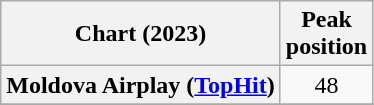<table class="wikitable plainrowheaders" style="text-align:center">
<tr>
<th scope="col">Chart (2023)</th>
<th scope="col">Peak<br>position</th>
</tr>
<tr>
<th scope="row">Moldova Airplay (<a href='#'>TopHit</a>)</th>
<td>48</td>
</tr>
<tr>
</tr>
</table>
